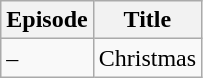<table class="wikitable">
<tr>
<th>Episode</th>
<th>Title</th>
</tr>
<tr>
<td>–</td>
<td>Christmas</td>
</tr>
</table>
